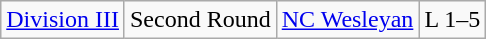<table class="wikitable">
<tr>
<td rowspan="5"><a href='#'>Division III</a></td>
<td>Second Round</td>
<td><a href='#'>NC Wesleyan</a></td>
<td>L 1–5</td>
</tr>
</table>
